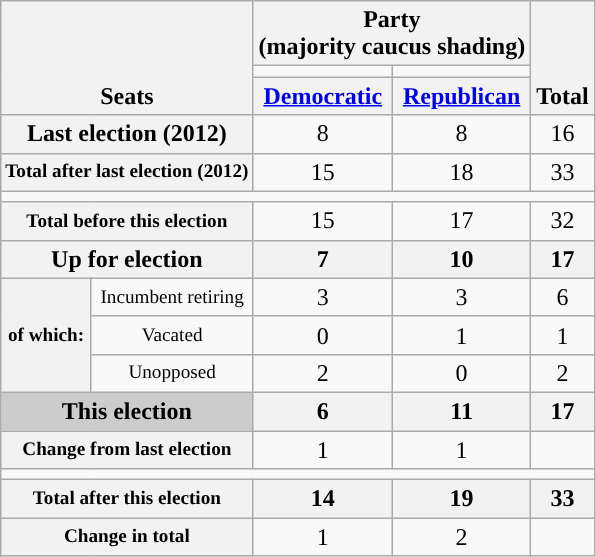<table class=wikitable style="text-align:center">
<tr style="vertical-align:bottom;">
<th rowspan=3 colspan=2>Seats</th>
<th colspan=2>Party <div>(majority caucus shading)</div></th>
<th rowspan=3>Total</th>
</tr>
<tr style="height:5px">
<td style="background-color:"></td>
<td style="background-color:"></td>
</tr>
<tr>
<th><a href='#'>Democratic</a></th>
<th><a href='#'>Republican</a></th>
</tr>
<tr>
<th nowrap colspan=2>Last election (2012)</th>
<td>8</td>
<td>8</td>
<td>16</td>
</tr>
<tr>
<th nowrap style="font-size:80%" colspan=2>Total after last election (2012)</th>
<td>15</td>
<td>18</td>
<td>33</td>
</tr>
<tr>
<td colspan=5></td>
</tr>
<tr>
<th nowrap style="font-size:80%" colspan=2>Total before this election</th>
<td>15</td>
<td>17</td>
<td>32</td>
</tr>
<tr>
<th colspan=2>Up for election</th>
<th>7</th>
<th>10</th>
<th>17</th>
</tr>
<tr>
<th style="font-size:80%" rowspan=3>of which:</th>
<td nowrap style="font-size:80%">Incumbent retiring</td>
<td>3</td>
<td>3</td>
<td>6</td>
</tr>
<tr>
<td nowrap style="font-size:80%">Vacated</td>
<td>0</td>
<td>1</td>
<td>1</td>
</tr>
<tr>
<td nowrap style="font-size:80%">Unopposed</td>
<td>2</td>
<td>0</td>
<td>2</td>
</tr>
<tr>
<th nowrap style="background:#ccc" colspan=2>This election</th>
<th>6</th>
<th>11</th>
<th>17</th>
</tr>
<tr>
<th nowrap style="font-size:80%"  colspan=2>Change from last election</th>
<td> 1</td>
<td> 1</td>
<td></td>
</tr>
<tr>
<td colspan=5></td>
</tr>
<tr>
<th nowrap style="font-size:80%" colspan=2>Total after this election</th>
<th>14</th>
<th>19</th>
<th>33</th>
</tr>
<tr>
<th nowrap style="font-size:80%"  colspan=2>Change in total</th>
<td> 1</td>
<td> 2</td>
<td></td>
</tr>
</table>
